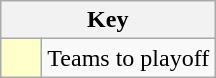<table class="wikitable" style="text-align: center;">
<tr>
<th colspan=2>Key</th>
</tr>
<tr>
<td style="background:#ffffcc; width:20px;"></td>
<td align=left>Teams to playoff</td>
</tr>
</table>
